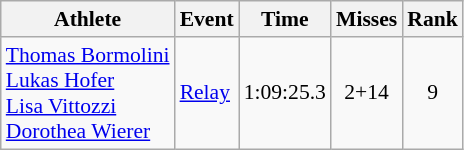<table class="wikitable" style="font-size:90%;text-align:center;">
<tr>
<th>Athlete</th>
<th>Event</th>
<th>Time</th>
<th>Misses</th>
<th>Rank</th>
</tr>
<tr>
<td align=left><a href='#'>Thomas Bormolini</a><br><a href='#'>Lukas Hofer</a><br><a href='#'>Lisa Vittozzi</a><br><a href='#'>Dorothea Wierer</a></td>
<td align=left><a href='#'>Relay</a></td>
<td>1:09:25.3</td>
<td>2+14</td>
<td>9</td>
</tr>
</table>
